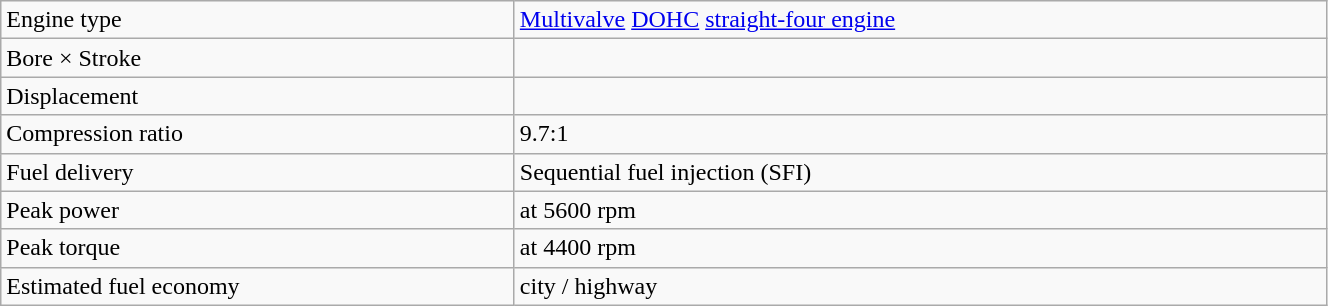<table class="wikitable" style="width:70%;">
<tr>
<td>Engine type</td>
<td><a href='#'>Multivalve</a> <a href='#'>DOHC</a> <a href='#'>straight-four engine</a></td>
</tr>
<tr>
<td>Bore × Stroke</td>
<td></td>
</tr>
<tr>
<td>Displacement</td>
<td></td>
</tr>
<tr>
<td>Compression ratio</td>
<td>9.7:1</td>
</tr>
<tr>
<td>Fuel delivery</td>
<td>Sequential fuel injection (SFI)</td>
</tr>
<tr>
<td>Peak power</td>
<td> at 5600 rpm</td>
</tr>
<tr>
<td>Peak torque</td>
<td> at 4400 rpm</td>
</tr>
<tr>
<td>Estimated fuel economy</td>
<td> city /  highway</td>
</tr>
</table>
